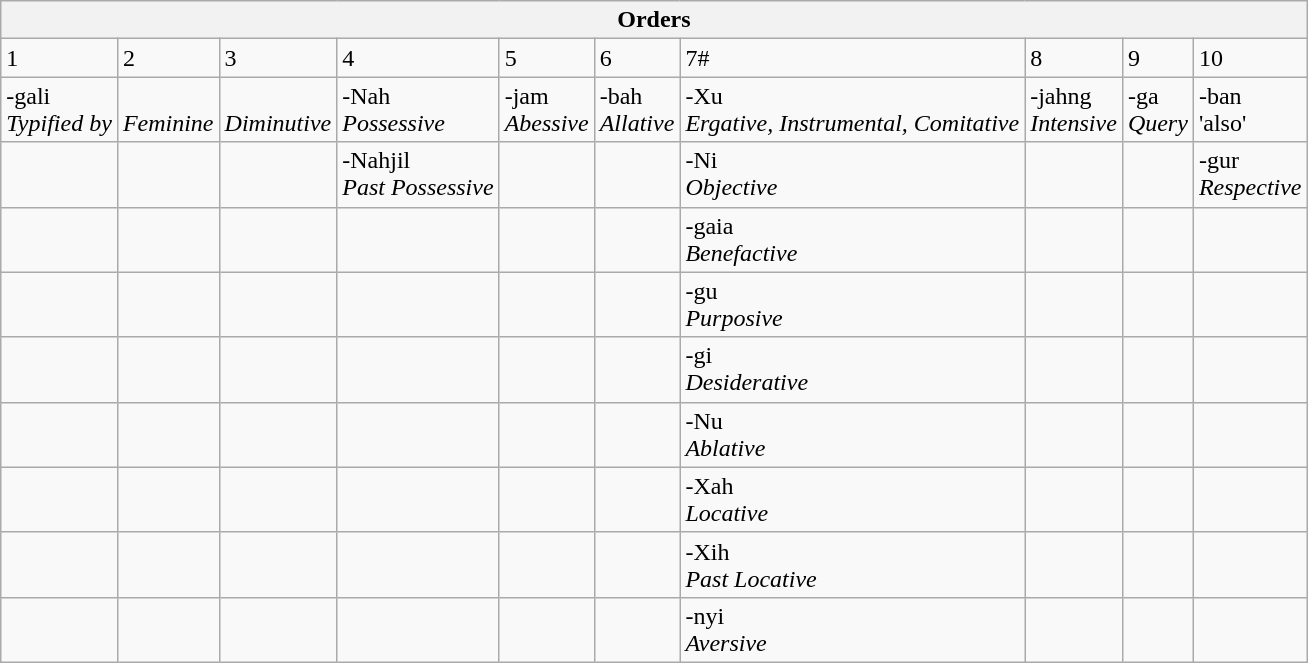<table class="wikitable">
<tr>
<th colspan="10">Orders</th>
</tr>
<tr>
<td>1</td>
<td>2</td>
<td>3</td>
<td>4</td>
<td>5</td>
<td>6</td>
<td>7#</td>
<td>8</td>
<td>9</td>
<td>10</td>
</tr>
<tr>
<td>-gali<br><em>Typified by</em></td>
<td><br><em>Feminine</em></td>
<td><br><em>Diminutive</em></td>
<td>-Nah<br><em>Possessive</em></td>
<td>-jam<br><em>Abessive</em></td>
<td>-bah<br><em>Allative</em></td>
<td>-Xu<br><em>Ergative, Instrumental, Comitative</em></td>
<td>-jahng<br><em>Intensive</em></td>
<td>-ga<br><em>Query</em></td>
<td>-ban<br>'also'</td>
</tr>
<tr>
<td></td>
<td></td>
<td></td>
<td>-Nahjil<br><em>Past Possessive</em></td>
<td></td>
<td></td>
<td>-Ni<br><em>Objective</em></td>
<td></td>
<td></td>
<td>-gur<br><em>Respective</em></td>
</tr>
<tr>
<td></td>
<td></td>
<td></td>
<td></td>
<td></td>
<td></td>
<td>-gaia<br><em>Benefactive</em></td>
<td></td>
<td></td>
<td></td>
</tr>
<tr>
<td></td>
<td></td>
<td></td>
<td></td>
<td></td>
<td></td>
<td>-gu<br><em>Purposive</em></td>
<td></td>
<td></td>
<td></td>
</tr>
<tr>
<td></td>
<td></td>
<td></td>
<td></td>
<td></td>
<td></td>
<td>-gi<br><em>Desiderative</em></td>
<td></td>
<td></td>
<td></td>
</tr>
<tr>
<td></td>
<td></td>
<td></td>
<td></td>
<td></td>
<td></td>
<td>-Nu<br><em>Ablative</em></td>
<td></td>
<td></td>
<td></td>
</tr>
<tr>
<td></td>
<td></td>
<td></td>
<td></td>
<td></td>
<td></td>
<td>-Xah<br><em>Locative</em></td>
<td></td>
<td></td>
<td></td>
</tr>
<tr>
<td></td>
<td></td>
<td></td>
<td></td>
<td></td>
<td></td>
<td>-Xih<br><em>Past Locative</em></td>
<td></td>
<td></td>
<td></td>
</tr>
<tr>
<td></td>
<td></td>
<td></td>
<td></td>
<td></td>
<td></td>
<td>-nyi<br><em>Aversive</em></td>
<td></td>
<td></td>
<td></td>
</tr>
</table>
